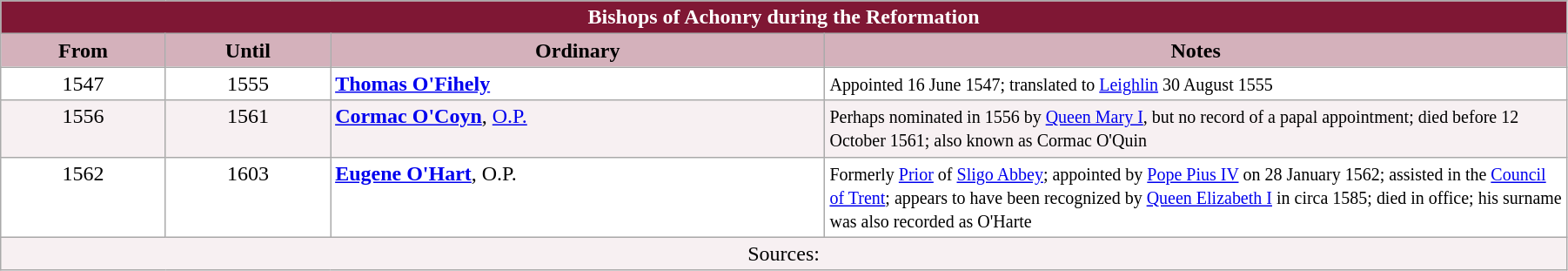<table class="wikitable" style="width:95%;" border="1" cellpadding="2">
<tr>
<th colspan="4" style="background-color: #7F1734; color: white;">Bishops of Achonry during the Reformation</th>
</tr>
<tr align=top>
<th style="background-color: #D4B1BB; width: 10%;">From</th>
<th style="background-color: #D4B1BB; width: 10%;">Until</th>
<th style="background-color: #D4B1BB; width: 30%;">Ordinary</th>
<th style="background-color: #D4B1BB; width: 45%;">Notes</th>
</tr>
<tr valign=top bgcolor="white">
<td align=center>1547</td>
<td align=center>1555</td>
<td><strong><a href='#'>Thomas O'Fihely</a></strong></td>
<td><small>Appointed 16 June 1547; translated to <a href='#'>Leighlin</a> 30 August 1555</small></td>
</tr>
<tr valign=top bgcolor="#F7F0F2">
<td align=center>1556</td>
<td align=center>1561</td>
<td><strong><a href='#'>Cormac O'Coyn</a></strong>, <a href='#'>O.P.</a></td>
<td><small>Perhaps nominated in 1556 by <a href='#'>Queen Mary I</a>, but no record of a papal appointment; died before 12 October 1561; also known as Cormac O'Quin</small></td>
</tr>
<tr valign=top bgcolor="white">
<td align=center>1562</td>
<td align=center>1603</td>
<td><strong><a href='#'>Eugene O'Hart</a></strong>, O.P.</td>
<td><small>Formerly <a href='#'>Prior</a> of <a href='#'>Sligo Abbey</a>; appointed by <a href='#'>Pope Pius IV</a> on 28 January 1562; assisted in the <a href='#'>Council of Trent</a>; appears to have been recognized by <a href='#'>Queen Elizabeth I</a> in circa 1585; died in office; his surname was also recorded as O'Harte</small></td>
</tr>
<tr valign=top bgcolor="#F7F0F2">
<td colspan="4" style="text-align: center;">Sources:</td>
</tr>
</table>
